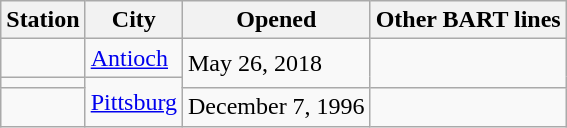<table class=wikitable>
<tr>
<th>Station</th>
<th>City</th>
<th>Opened</th>
<th>Other BART lines</th>
</tr>
<tr>
<td></td>
<td><a href='#'>Antioch</a></td>
<td rowspan="2">May 26, 2018</td>
<td rowspan="2"></td>
</tr>
<tr>
<td></td>
<td rowspan="2"><a href='#'>Pittsburg</a></td>
</tr>
<tr>
<td></td>
<td>December 7, 1996</td>
<td></td>
</tr>
</table>
